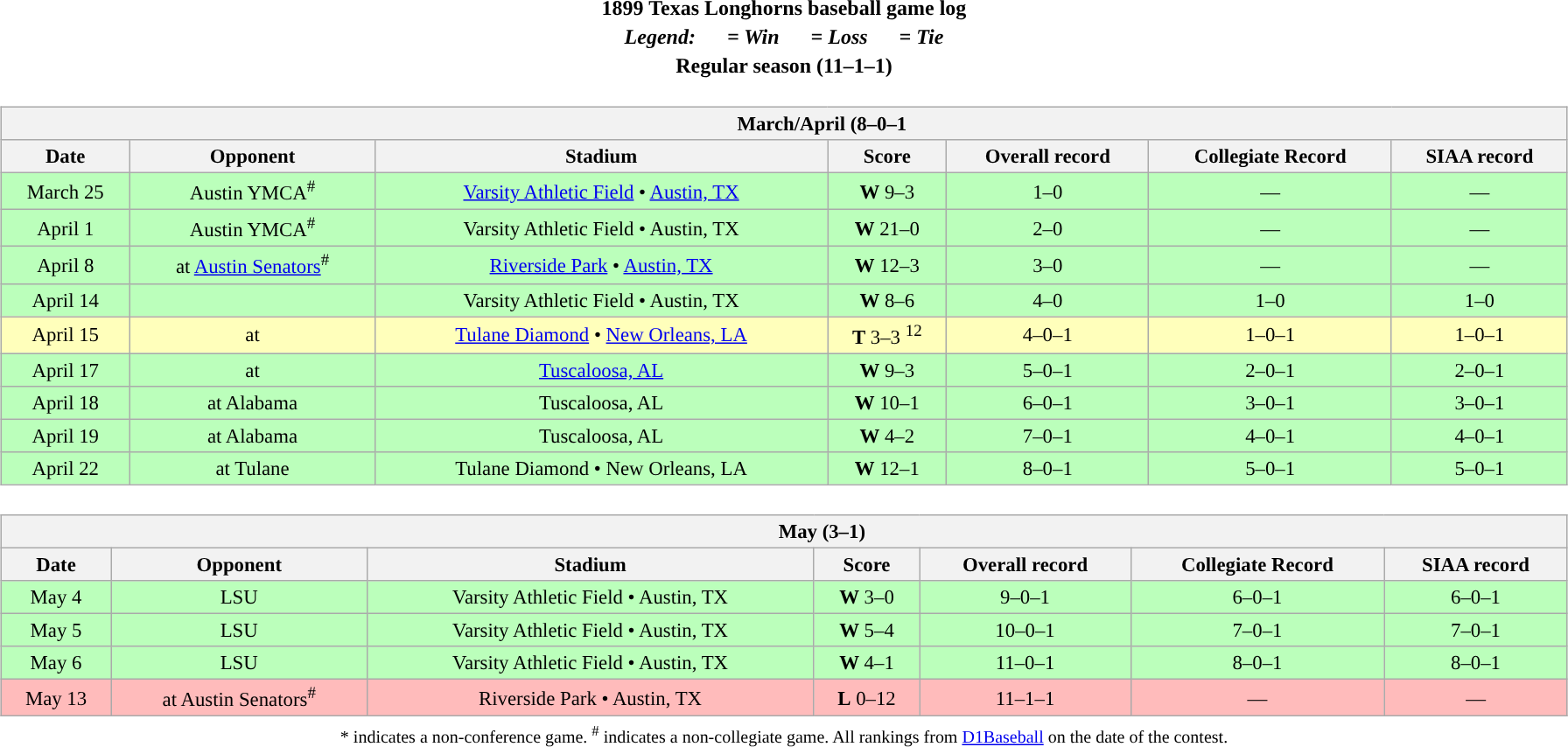<table class="toccolours" width=95% style="margin:1.5em auto; text-align:center;">
<tr>
<th colspan=2>1899 Texas Longhorns baseball game log</th>
</tr>
<tr>
<th colspan=2><em>Legend:       = Win       = Loss       = Tie</em></th>
</tr>
<tr>
<th colspan=2>Regular season (11–1–1)</th>
</tr>
<tr valign="top">
<td><br><table class="wikitable collapsible" style="margin:auto; font-size:95%; width:100%">
<tr>
<th colspan=15 style="padding-left:4em;">March/April (8–0–1</th>
</tr>
<tr>
<th>Date</th>
<th>Opponent</th>
<th>Stadium</th>
<th>Score</th>
<th>Overall record</th>
<th>Collegiate Record</th>
<th>SIAA record</th>
</tr>
<tr bgcolor=BBFFBB>
<td>March 25</td>
<td>Austin YMCA<sup>#</sup></td>
<td><a href='#'>Varsity Athletic Field</a> • <a href='#'>Austin, TX</a></td>
<td><strong>W</strong> 9–3</td>
<td>1–0</td>
<td>—</td>
<td>—</td>
</tr>
<tr bgcolor=BBFFBB>
<td>April 1</td>
<td>Austin YMCA<sup>#</sup></td>
<td>Varsity Athletic Field • Austin, TX</td>
<td><strong>W</strong> 21–0</td>
<td>2–0</td>
<td>—</td>
<td>—</td>
</tr>
<tr bgcolor=BBFFBB>
<td>April 8</td>
<td>at <a href='#'>Austin Senators</a><sup>#</sup></td>
<td><a href='#'>Riverside Park</a> • <a href='#'>Austin, TX</a></td>
<td><strong>W</strong> 12–3</td>
<td>3–0</td>
<td>—</td>
<td>—</td>
</tr>
<tr bgcolor=BBFFBB>
<td>April 14</td>
<td></td>
<td>Varsity Athletic Field • Austin, TX</td>
<td><strong>W</strong> 8–6</td>
<td>4–0</td>
<td>1–0</td>
<td>1–0</td>
</tr>
<tr bgcolor=FFFFBB>
<td>April 15</td>
<td>at </td>
<td><a href='#'>Tulane Diamond</a> • <a href='#'>New Orleans, LA</a></td>
<td><strong>T</strong> 3–3 <sup>12</sup></td>
<td>4–0–1</td>
<td>1–0–1</td>
<td>1–0–1</td>
</tr>
<tr bgcolor=BBFFBB>
<td>April 17</td>
<td>at </td>
<td><a href='#'>Tuscaloosa, AL</a></td>
<td><strong>W</strong> 9–3</td>
<td>5–0–1</td>
<td>2–0–1</td>
<td>2–0–1</td>
</tr>
<tr bgcolor=BBFFBB>
<td>April 18</td>
<td>at Alabama</td>
<td>Tuscaloosa, AL</td>
<td><strong>W</strong> 10–1</td>
<td>6–0–1</td>
<td>3–0–1</td>
<td>3–0–1</td>
</tr>
<tr bgcolor=BBFFBB>
<td>April 19</td>
<td>at Alabama</td>
<td>Tuscaloosa, AL</td>
<td><strong>W</strong> 4–2</td>
<td>7–0–1</td>
<td>4–0–1</td>
<td>4–0–1</td>
</tr>
<tr bgcolor=BBFFBB>
<td>April 22</td>
<td>at Tulane</td>
<td>Tulane Diamond • New Orleans, LA</td>
<td><strong>W</strong> 12–1</td>
<td>8–0–1</td>
<td>5–0–1</td>
<td>5–0–1</td>
</tr>
</table>
</td>
</tr>
<tr valign="top">
<td><br><table class="wikitable collapsible" style="margin:auto; font-size:95%; width:100%">
<tr>
<th colspan=15 style="padding-left:4em;">May (3–1)</th>
</tr>
<tr>
<th>Date</th>
<th>Opponent</th>
<th>Stadium</th>
<th>Score</th>
<th>Overall record</th>
<th>Collegiate Record</th>
<th>SIAA record</th>
</tr>
<tr bgcolor=BBFFBB>
<td>May 4</td>
<td>LSU</td>
<td>Varsity Athletic Field • Austin, TX</td>
<td><strong>W</strong> 3–0</td>
<td>9–0–1</td>
<td>6–0–1</td>
<td>6–0–1</td>
</tr>
<tr bgcolor=BBFFBB>
<td>May 5</td>
<td>LSU</td>
<td>Varsity Athletic Field • Austin, TX</td>
<td><strong>W</strong> 5–4</td>
<td>10–0–1</td>
<td>7–0–1</td>
<td>7–0–1</td>
</tr>
<tr bgcolor=BBFFBB>
<td>May 6</td>
<td>LSU</td>
<td>Varsity Athletic Field • Austin, TX</td>
<td><strong>W</strong> 4–1</td>
<td>11–0–1</td>
<td>8–0–1</td>
<td>8–0–1</td>
</tr>
<tr bgcolor=FFBBBB>
<td>May 13</td>
<td>at Austin Senators<sup>#</sup></td>
<td>Riverside Park • Austin, TX</td>
<td><strong>L</strong> 0–12</td>
<td>11–1–1</td>
<td>—</td>
<td>—</td>
</tr>
</table>
</td>
</tr>
<tr>
<td><div> <small>* indicates a non-conference game. <sup>#</sup> indicates a non-collegiate game. All rankings from <a href='#'>D1Baseball</a> on the date of the contest.</small></div></td>
</tr>
</table>
